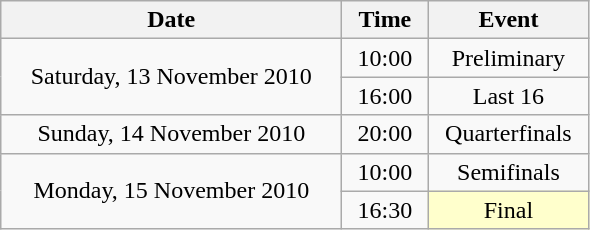<table class = "wikitable" style="text-align:center;">
<tr>
<th width=220>Date</th>
<th width=50>Time</th>
<th width=100>Event</th>
</tr>
<tr>
<td rowspan=2>Saturday, 13 November 2010</td>
<td>10:00</td>
<td>Preliminary</td>
</tr>
<tr>
<td>16:00</td>
<td>Last 16</td>
</tr>
<tr>
<td>Sunday, 14 November 2010</td>
<td>20:00</td>
<td>Quarterfinals</td>
</tr>
<tr>
<td rowspan=2>Monday, 15 November 2010</td>
<td>10:00</td>
<td>Semifinals</td>
</tr>
<tr>
<td>16:30</td>
<td bgcolor=ffffcc>Final</td>
</tr>
</table>
